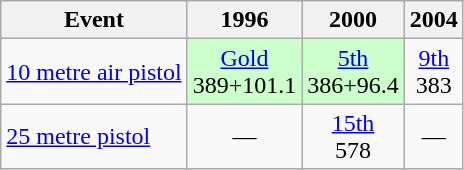<table class="wikitable" style="text-align: center">
<tr>
<th>Event</th>
<th>1996</th>
<th>2000</th>
<th>2004</th>
</tr>
<tr>
<td align=left><a href='#'>10 metre air pistol</a></td>
<td style="background: #ccffcc"> <a href='#'>Gold</a><br>389+101.1</td>
<td style="background: #ccffcc"><a href='#'>5th</a><br>386+96.4</td>
<td><a href='#'>9th</a><br>383</td>
</tr>
<tr>
<td align=left><a href='#'>25 metre pistol</a></td>
<td>—</td>
<td><a href='#'>15th</a><br>578</td>
<td>—</td>
</tr>
</table>
